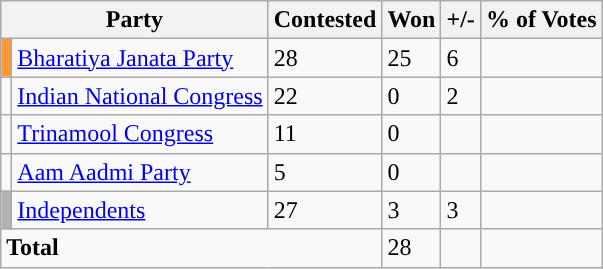<table class="wikitable sortable">
<tr>
<th Colspan=2>Party</th>
<th>Contested</th>
<th>Won</th>
<th>+/-</th>
<th>% of Votes</th>
</tr>
<tr>
<td bgcolor=#FF9933></td>
<td><a href='#'>Bharatiya Janata Party</a></td>
<td>28</td>
<td>25</td>
<td>6</td>
<td></td>
</tr>
<tr>
<td style="background-color:"></td>
<td><a href='#'>Indian National Congress</a></td>
<td>22</td>
<td>0</td>
<td>2</td>
<td></td>
</tr>
<tr>
<td style="background-color:"></td>
<td><a href='#'>Trinamool Congress</a></td>
<td>11</td>
<td>0</td>
<td></td>
<td></td>
</tr>
<tr>
<td style="background-color:"></td>
<td><a href='#'>Aam Aadmi Party</a></td>
<td>5</td>
<td>0</td>
<td></td>
<td></td>
</tr>
<tr>
<td bgcolor=#B2B2B2></td>
<td><a href='#'>Independents</a></td>
<td>27</td>
<td>3</td>
<td>3</td>
<td></td>
</tr>
<tr>
<td colspan=3><strong>Total</strong></td>
<td>28</td>
<td></td>
<td></td>
</tr>
</table>
